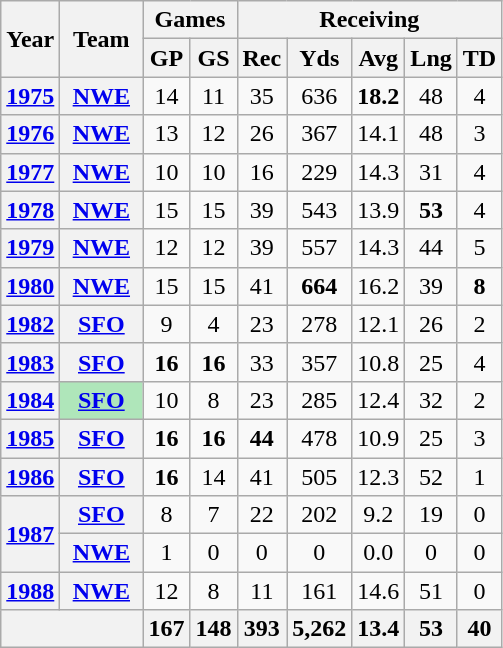<table class="wikitable" style="text-align:center">
<tr>
<th rowspan="2">Year</th>
<th rowspan="2">Team</th>
<th colspan="2">Games</th>
<th colspan="5">Receiving</th>
</tr>
<tr>
<th>GP</th>
<th>GS</th>
<th>Rec</th>
<th>Yds</th>
<th>Avg</th>
<th>Lng</th>
<th>TD</th>
</tr>
<tr>
<th><a href='#'>1975</a></th>
<th><a href='#'>NWE</a></th>
<td>14</td>
<td>11</td>
<td>35</td>
<td>636</td>
<td><strong>18.2</strong></td>
<td>48</td>
<td>4</td>
</tr>
<tr>
<th><a href='#'>1976</a></th>
<th><a href='#'>NWE</a></th>
<td>13</td>
<td>12</td>
<td>26</td>
<td>367</td>
<td>14.1</td>
<td>48</td>
<td>3</td>
</tr>
<tr>
<th><a href='#'>1977</a></th>
<th><a href='#'>NWE</a></th>
<td>10</td>
<td>10</td>
<td>16</td>
<td>229</td>
<td>14.3</td>
<td>31</td>
<td>4</td>
</tr>
<tr>
<th><a href='#'>1978</a></th>
<th><a href='#'>NWE</a></th>
<td>15</td>
<td>15</td>
<td>39</td>
<td>543</td>
<td>13.9</td>
<td><strong>53</strong></td>
<td>4</td>
</tr>
<tr>
<th><a href='#'>1979</a></th>
<th><a href='#'>NWE</a></th>
<td>12</td>
<td>12</td>
<td>39</td>
<td>557</td>
<td>14.3</td>
<td>44</td>
<td>5</td>
</tr>
<tr>
<th><a href='#'>1980</a></th>
<th><a href='#'>NWE</a></th>
<td>15</td>
<td>15</td>
<td>41</td>
<td><strong>664</strong></td>
<td>16.2</td>
<td>39</td>
<td><strong>8</strong></td>
</tr>
<tr>
<th><a href='#'>1982</a></th>
<th><a href='#'>SFO</a></th>
<td>9</td>
<td>4</td>
<td>23</td>
<td>278</td>
<td>12.1</td>
<td>26</td>
<td>2</td>
</tr>
<tr>
<th><a href='#'>1983</a></th>
<th><a href='#'>SFO</a></th>
<td><strong>16</strong></td>
<td><strong>16</strong></td>
<td>33</td>
<td>357</td>
<td>10.8</td>
<td>25</td>
<td>4</td>
</tr>
<tr>
<th><a href='#'>1984</a></th>
<th style="background:#afe6ba; width:3em;"><a href='#'>SFO</a></th>
<td>10</td>
<td>8</td>
<td>23</td>
<td>285</td>
<td>12.4</td>
<td>32</td>
<td>2</td>
</tr>
<tr>
<th><a href='#'>1985</a></th>
<th><a href='#'>SFO</a></th>
<td><strong>16</strong></td>
<td><strong>16</strong></td>
<td><strong>44</strong></td>
<td>478</td>
<td>10.9</td>
<td>25</td>
<td>3</td>
</tr>
<tr>
<th><a href='#'>1986</a></th>
<th><a href='#'>SFO</a></th>
<td><strong>16</strong></td>
<td>14</td>
<td>41</td>
<td>505</td>
<td>12.3</td>
<td>52</td>
<td>1</td>
</tr>
<tr>
<th rowspan="2"><a href='#'>1987</a></th>
<th><a href='#'>SFO</a></th>
<td>8</td>
<td>7</td>
<td>22</td>
<td>202</td>
<td>9.2</td>
<td>19</td>
<td>0</td>
</tr>
<tr>
<th><a href='#'>NWE</a></th>
<td>1</td>
<td>0</td>
<td>0</td>
<td>0</td>
<td>0.0</td>
<td>0</td>
<td>0</td>
</tr>
<tr>
<th><a href='#'>1988</a></th>
<th><a href='#'>NWE</a></th>
<td>12</td>
<td>8</td>
<td>11</td>
<td>161</td>
<td>14.6</td>
<td>51</td>
<td>0</td>
</tr>
<tr>
<th colspan="2"></th>
<th>167</th>
<th>148</th>
<th>393</th>
<th>5,262</th>
<th>13.4</th>
<th>53</th>
<th>40</th>
</tr>
</table>
